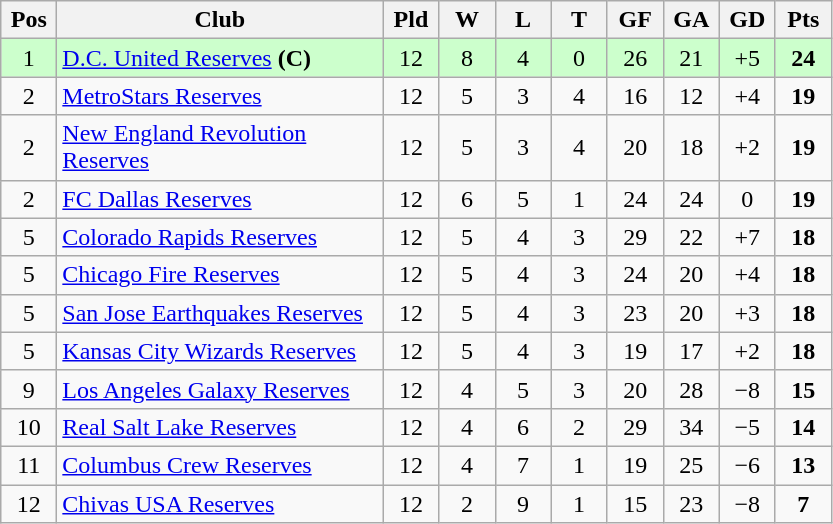<table class="wikitable" style="text-align:center">
<tr>
<th width=30>Pos</th>
<th width=210>Club</th>
<th width=30>Pld</th>
<th width=30>W</th>
<th width=30>L</th>
<th width=30>T</th>
<th width=30>GF</th>
<th width=30>GA</th>
<th width=30>GD</th>
<th width=30>Pts</th>
</tr>
<tr bgcolor=#ccffcc>
<td>1</td>
<td align="left"><a href='#'>D.C. United Reserves</a>  <strong>(C)</strong></td>
<td>12</td>
<td>8</td>
<td>4</td>
<td>0</td>
<td>26</td>
<td>21</td>
<td>+5</td>
<td><strong>24</strong></td>
</tr>
<tr>
<td>2</td>
<td align="left"><a href='#'>MetroStars Reserves</a></td>
<td>12</td>
<td>5</td>
<td>3</td>
<td>4</td>
<td>16</td>
<td>12</td>
<td>+4</td>
<td><strong>19</strong></td>
</tr>
<tr>
<td>2</td>
<td align="left"><a href='#'>New England Revolution Reserves</a></td>
<td>12</td>
<td>5</td>
<td>3</td>
<td>4</td>
<td>20</td>
<td>18</td>
<td>+2</td>
<td><strong>19</strong></td>
</tr>
<tr>
<td>2</td>
<td align="left"><a href='#'>FC Dallas Reserves</a></td>
<td>12</td>
<td>6</td>
<td>5</td>
<td>1</td>
<td>24</td>
<td>24</td>
<td>0</td>
<td><strong>19</strong></td>
</tr>
<tr>
<td>5</td>
<td align="left"><a href='#'>Colorado Rapids Reserves</a></td>
<td>12</td>
<td>5</td>
<td>4</td>
<td>3</td>
<td>29</td>
<td>22</td>
<td>+7</td>
<td><strong>18</strong></td>
</tr>
<tr>
<td>5</td>
<td align="left"><a href='#'>Chicago Fire Reserves</a></td>
<td>12</td>
<td>5</td>
<td>4</td>
<td>3</td>
<td>24</td>
<td>20</td>
<td>+4</td>
<td><strong>18</strong></td>
</tr>
<tr>
<td>5</td>
<td align="left"><a href='#'>San Jose Earthquakes Reserves</a></td>
<td>12</td>
<td>5</td>
<td>4</td>
<td>3</td>
<td>23</td>
<td>20</td>
<td>+3</td>
<td><strong>18</strong></td>
</tr>
<tr>
<td>5</td>
<td align="left"><a href='#'>Kansas City Wizards Reserves</a></td>
<td>12</td>
<td>5</td>
<td>4</td>
<td>3</td>
<td>19</td>
<td>17</td>
<td>+2</td>
<td><strong>18</strong></td>
</tr>
<tr>
<td>9</td>
<td align="left"><a href='#'>Los Angeles Galaxy Reserves</a></td>
<td>12</td>
<td>4</td>
<td>5</td>
<td>3</td>
<td>20</td>
<td>28</td>
<td>−8</td>
<td><strong>15</strong></td>
</tr>
<tr>
<td>10</td>
<td align="left"><a href='#'>Real Salt Lake Reserves</a></td>
<td>12</td>
<td>4</td>
<td>6</td>
<td>2</td>
<td>29</td>
<td>34</td>
<td>−5</td>
<td><strong>14</strong></td>
</tr>
<tr>
<td>11</td>
<td align="left"><a href='#'>Columbus Crew Reserves</a></td>
<td>12</td>
<td>4</td>
<td>7</td>
<td>1</td>
<td>19</td>
<td>25</td>
<td>−6</td>
<td><strong>13</strong></td>
</tr>
<tr>
<td>12</td>
<td align="left"><a href='#'>Chivas USA Reserves</a></td>
<td>12</td>
<td>2</td>
<td>9</td>
<td>1</td>
<td>15</td>
<td>23</td>
<td>−8</td>
<td><strong>7</strong></td>
</tr>
</table>
